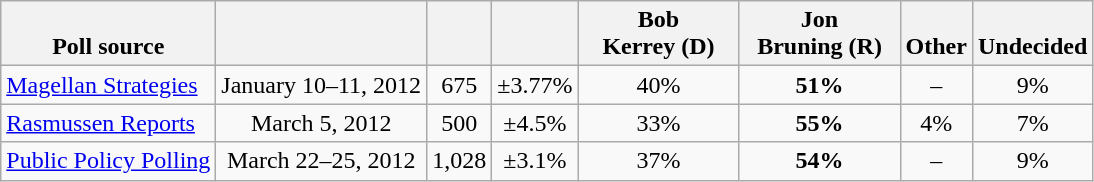<table class="wikitable" style="text-align:center">
<tr valign=bottom>
<th>Poll source</th>
<th></th>
<th></th>
<th></th>
<th style="width:100px;">Bob<br>Kerrey (D)</th>
<th style="width:100px;">Jon<br>Bruning (R)</th>
<th>Other</th>
<th>Undecided</th>
</tr>
<tr>
<td align=left><a href='#'>Magellan Strategies</a></td>
<td>January 10–11, 2012</td>
<td>675</td>
<td>±3.77%</td>
<td>40%</td>
<td><strong>51%</strong></td>
<td>–</td>
<td>9%</td>
</tr>
<tr>
<td align=left><a href='#'>Rasmussen Reports</a></td>
<td>March 5, 2012</td>
<td>500</td>
<td>±4.5%</td>
<td>33%</td>
<td><strong>55%</strong></td>
<td>4%</td>
<td>7%</td>
</tr>
<tr>
<td align=left><a href='#'>Public Policy Polling</a></td>
<td>March 22–25, 2012</td>
<td>1,028</td>
<td>±3.1%</td>
<td>37%</td>
<td><strong>54%</strong></td>
<td>–</td>
<td>9%</td>
</tr>
</table>
